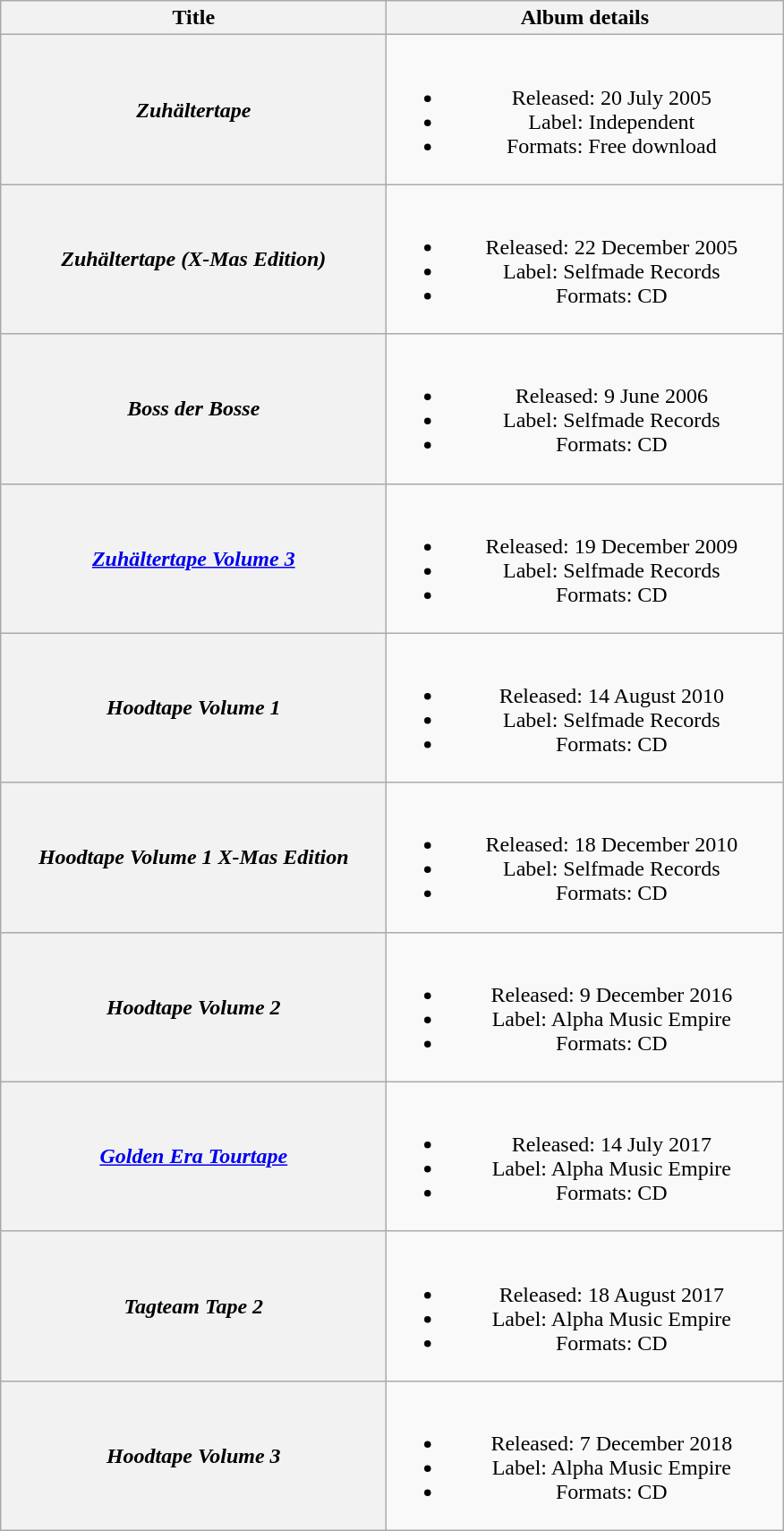<table class="wikitable plainrowheaders" style="text-align:center;">
<tr>
<th scope="col" style="width:17.5em;">Title</th>
<th scope="col" style="width:18em;">Album details</th>
</tr>
<tr>
<th scope="row"><em>Zuhältertape</em></th>
<td><br><ul><li>Released: 20 July 2005</li><li>Label: Independent</li><li>Formats: Free download</li></ul></td>
</tr>
<tr>
<th scope="row"><em>Zuhältertape (X-Mas Edition)</em></th>
<td><br><ul><li>Released: 22 December 2005</li><li>Label: Selfmade Records</li><li>Formats: CD</li></ul></td>
</tr>
<tr>
<th scope="row"><em>Boss der Bosse</em></th>
<td><br><ul><li>Released: 9 June 2006</li><li>Label: Selfmade Records</li><li>Formats: CD</li></ul></td>
</tr>
<tr>
<th scope="row"><em><a href='#'>Zuhältertape Volume 3</a></em></th>
<td><br><ul><li>Released: 19 December 2009</li><li>Label: Selfmade Records</li><li>Formats: CD</li></ul></td>
</tr>
<tr>
<th scope="row"><em>Hoodtape Volume 1</em></th>
<td><br><ul><li>Released: 14 August 2010</li><li>Label: Selfmade Records</li><li>Formats: CD</li></ul></td>
</tr>
<tr>
<th scope="row"><em>Hoodtape Volume 1 X-Mas Edition</em></th>
<td><br><ul><li>Released: 18 December 2010</li><li>Label: Selfmade Records</li><li>Formats: CD</li></ul></td>
</tr>
<tr>
<th scope="row"><em>Hoodtape Volume 2</em></th>
<td><br><ul><li>Released: 9 December 2016</li><li>Label: Alpha Music Empire</li><li>Formats: CD</li></ul></td>
</tr>
<tr>
<th scope="row"><em><a href='#'>Golden Era Tourtape</a></em></th>
<td><br><ul><li>Released: 14 July 2017</li><li>Label: Alpha Music Empire</li><li>Formats: CD</li></ul></td>
</tr>
<tr>
<th scope="row"><em>Tagteam Tape 2</em></th>
<td><br><ul><li>Released: 18 August 2017</li><li>Label: Alpha Music Empire</li><li>Formats: CD</li></ul></td>
</tr>
<tr>
<th scope="row"><em>Hoodtape Volume 3</em></th>
<td><br><ul><li>Released: 7 December 2018</li><li>Label: Alpha Music Empire</li><li>Formats: CD</li></ul></td>
</tr>
</table>
